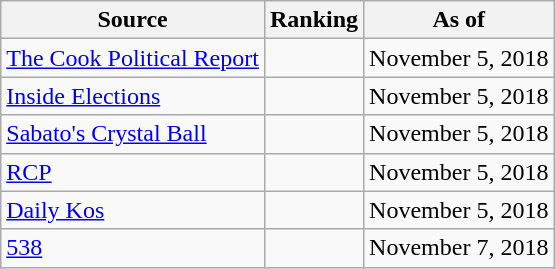<table class="wikitable" style="text-align:center">
<tr>
<th>Source</th>
<th>Ranking</th>
<th>As of</th>
</tr>
<tr>
<td align=left><a href='#'>The Cook Political Report</a></td>
<td></td>
<td>November 5, 2018</td>
</tr>
<tr>
<td align=left><a href='#'>Inside Elections</a></td>
<td></td>
<td>November 5, 2018</td>
</tr>
<tr>
<td align=left><a href='#'>Sabato's Crystal Ball</a></td>
<td></td>
<td>November 5, 2018</td>
</tr>
<tr>
<td align="left"><a href='#'>RCP</a></td>
<td></td>
<td>November 5, 2018</td>
</tr>
<tr>
<td align="left"><a href='#'>Daily Kos</a></td>
<td></td>
<td>November 5, 2018</td>
</tr>
<tr>
<td align="left"><a href='#'>538</a></td>
<td></td>
<td>November 7, 2018</td>
</tr>
</table>
